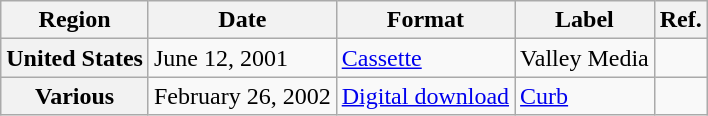<table class="wikitable plainrowheaders">
<tr>
<th scope="col">Region</th>
<th scope="col">Date</th>
<th scope="col">Format</th>
<th scope="col">Label</th>
<th scope="col">Ref.</th>
</tr>
<tr>
<th scope="row">United States</th>
<td>June 12, 2001</td>
<td><a href='#'>Cassette</a></td>
<td>Valley Media</td>
<td></td>
</tr>
<tr>
<th scope="row">Various</th>
<td>February 26, 2002</td>
<td><a href='#'>Digital download</a></td>
<td><a href='#'>Curb</a></td>
<td></td>
</tr>
</table>
